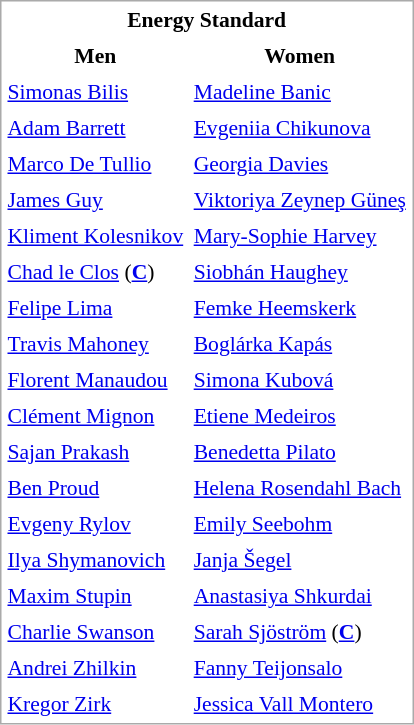<table cellspacing="1" cellpadding="3" style="border:1px solid #AAAAAA;font-size:90%">
<tr>
<th colspan="2"> Energy Standard</th>
</tr>
<tr>
<th>Men</th>
<th>Women</th>
</tr>
<tr>
<td> <a href='#'>Simonas Bilis</a></td>
<td> <a href='#'>Madeline Banic</a></td>
</tr>
<tr>
<td> <a href='#'>Adam Barrett</a></td>
<td> <a href='#'>Evgeniia Chikunova</a></td>
</tr>
<tr>
<td> <a href='#'>Marco De Tullio</a></td>
<td> <a href='#'>Georgia Davies</a></td>
</tr>
<tr>
<td> <a href='#'>James Guy</a></td>
<td> <a href='#'>Viktoriya Zeynep Güneş</a></td>
</tr>
<tr>
<td> <a href='#'>Kliment Kolesnikov</a></td>
<td> <a href='#'>Mary-Sophie Harvey</a></td>
</tr>
<tr>
<td> <a href='#'>Chad le Clos</a> (<strong><a href='#'>C</a></strong>)</td>
<td> <a href='#'>Siobhán Haughey</a></td>
</tr>
<tr>
<td> <a href='#'>Felipe Lima</a></td>
<td> <a href='#'>Femke Heemskerk</a></td>
</tr>
<tr>
<td> <a href='#'>Travis Mahoney</a></td>
<td> <a href='#'>Boglárka Kapás</a></td>
</tr>
<tr>
<td> <a href='#'>Florent Manaudou</a></td>
<td> <a href='#'>Simona Kubová</a></td>
</tr>
<tr>
<td> <a href='#'>Clément Mignon</a></td>
<td> <a href='#'>Etiene Medeiros</a></td>
</tr>
<tr>
<td> <a href='#'>Sajan Prakash</a></td>
<td> <a href='#'>Benedetta Pilato</a></td>
</tr>
<tr>
<td> <a href='#'>Ben Proud</a></td>
<td> <a href='#'>Helena Rosendahl Bach</a></td>
</tr>
<tr>
<td> <a href='#'>Evgeny Rylov</a></td>
<td> <a href='#'>Emily Seebohm</a></td>
</tr>
<tr>
<td> <a href='#'>Ilya Shymanovich</a></td>
<td> <a href='#'>Janja Šegel</a></td>
</tr>
<tr>
<td> <a href='#'>Maxim Stupin</a></td>
<td> <a href='#'>Anastasiya Shkurdai</a></td>
</tr>
<tr>
<td> <a href='#'>Charlie Swanson</a></td>
<td> <a href='#'>Sarah Sjöström</a> (<strong><a href='#'>C</a></strong>)</td>
</tr>
<tr>
<td> <a href='#'>Andrei Zhilkin</a></td>
<td> <a href='#'>Fanny Teijonsalo</a></td>
</tr>
<tr>
<td> <a href='#'>Kregor Zirk</a></td>
<td> <a href='#'>Jessica Vall Montero</a></td>
</tr>
</table>
